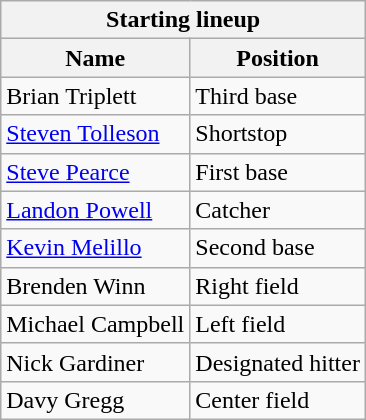<table class="wikitable" style="text-align:left">
<tr>
<th colspan="2">Starting lineup</th>
</tr>
<tr>
<th>Name</th>
<th>Position</th>
</tr>
<tr>
<td>Brian Triplett</td>
<td>Third base</td>
</tr>
<tr>
<td><a href='#'>Steven Tolleson</a></td>
<td>Shortstop</td>
</tr>
<tr>
<td><a href='#'>Steve Pearce</a></td>
<td>First base</td>
</tr>
<tr>
<td><a href='#'>Landon Powell</a></td>
<td>Catcher</td>
</tr>
<tr>
<td><a href='#'>Kevin Melillo</a></td>
<td>Second base</td>
</tr>
<tr>
<td>Brenden Winn</td>
<td>Right field</td>
</tr>
<tr>
<td>Michael Campbell</td>
<td>Left field</td>
</tr>
<tr>
<td>Nick Gardiner</td>
<td>Designated hitter</td>
</tr>
<tr>
<td>Davy Gregg</td>
<td>Center field</td>
</tr>
</table>
